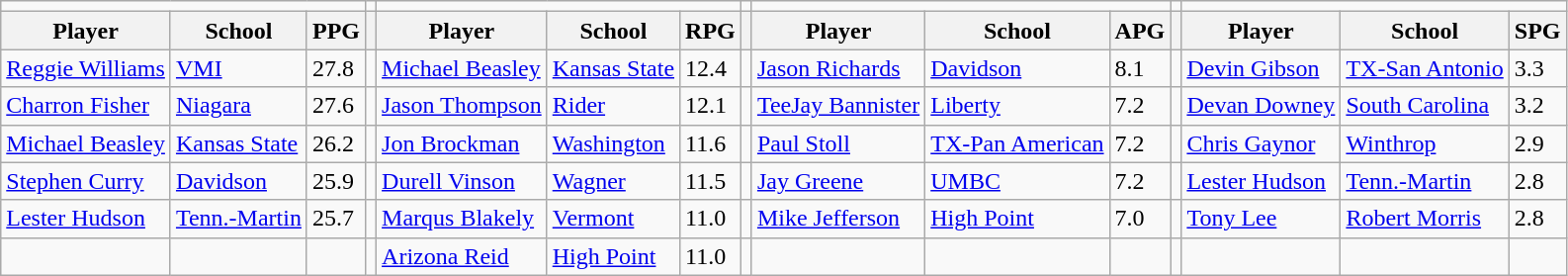<table class="wikitable" style="text-align: left;">
<tr>
<td colspan=3></td>
<td></td>
<td colspan=3></td>
<td></td>
<td colspan=3></td>
<td></td>
<td colspan=3></td>
</tr>
<tr>
<th>Player</th>
<th>School</th>
<th>PPG</th>
<th></th>
<th>Player</th>
<th>School</th>
<th>RPG</th>
<th></th>
<th>Player</th>
<th>School</th>
<th>APG</th>
<th></th>
<th>Player</th>
<th>School</th>
<th>SPG</th>
</tr>
<tr>
<td style="text-align:left;"><a href='#'>Reggie Williams</a></td>
<td><a href='#'>VMI</a></td>
<td>27.8</td>
<td></td>
<td><a href='#'>Michael Beasley</a></td>
<td><a href='#'>Kansas State</a></td>
<td>12.4</td>
<td></td>
<td><a href='#'>Jason Richards</a></td>
<td><a href='#'>Davidson</a></td>
<td>8.1</td>
<td></td>
<td><a href='#'>Devin Gibson</a></td>
<td><a href='#'>TX-San Antonio</a></td>
<td>3.3</td>
</tr>
<tr>
<td style="text-align:left;"><a href='#'>Charron Fisher</a></td>
<td><a href='#'>Niagara</a></td>
<td>27.6</td>
<td></td>
<td><a href='#'>Jason Thompson</a></td>
<td><a href='#'>Rider</a></td>
<td>12.1</td>
<td></td>
<td><a href='#'>TeeJay Bannister</a></td>
<td><a href='#'>Liberty</a></td>
<td>7.2</td>
<td></td>
<td><a href='#'>Devan Downey</a></td>
<td><a href='#'>South Carolina</a></td>
<td>3.2</td>
</tr>
<tr>
<td style="text-align:left;"><a href='#'>Michael Beasley</a></td>
<td><a href='#'>Kansas State</a></td>
<td>26.2</td>
<td></td>
<td><a href='#'>Jon Brockman</a></td>
<td><a href='#'>Washington</a></td>
<td>11.6</td>
<td></td>
<td><a href='#'>Paul Stoll</a></td>
<td><a href='#'>TX-Pan American</a></td>
<td>7.2</td>
<td></td>
<td><a href='#'>Chris Gaynor</a></td>
<td><a href='#'>Winthrop</a></td>
<td>2.9</td>
</tr>
<tr>
<td style="text-align:left;"><a href='#'>Stephen Curry</a></td>
<td><a href='#'>Davidson</a></td>
<td>25.9</td>
<td></td>
<td><a href='#'>Durell Vinson</a></td>
<td><a href='#'>Wagner</a></td>
<td>11.5</td>
<td></td>
<td><a href='#'>Jay Greene</a></td>
<td><a href='#'>UMBC</a></td>
<td>7.2</td>
<td></td>
<td><a href='#'>Lester Hudson</a></td>
<td><a href='#'>Tenn.-Martin</a></td>
<td>2.8</td>
</tr>
<tr>
<td style="text-align:left;"><a href='#'>Lester Hudson</a></td>
<td><a href='#'>Tenn.-Martin</a></td>
<td>25.7</td>
<td></td>
<td><a href='#'>Marqus Blakely</a></td>
<td><a href='#'>Vermont</a></td>
<td>11.0</td>
<td></td>
<td><a href='#'>Mike Jefferson</a></td>
<td><a href='#'>High Point</a></td>
<td>7.0</td>
<td></td>
<td><a href='#'>Tony Lee</a></td>
<td><a href='#'>Robert Morris</a></td>
<td>2.8</td>
</tr>
<tr>
<td style="text-align:left;"></td>
<td></td>
<td></td>
<td></td>
<td><a href='#'>Arizona Reid</a></td>
<td><a href='#'>High Point</a></td>
<td>11.0</td>
<td></td>
<td></td>
<td></td>
<td></td>
<td></td>
<td></td>
<td></td>
<td></td>
</tr>
</table>
